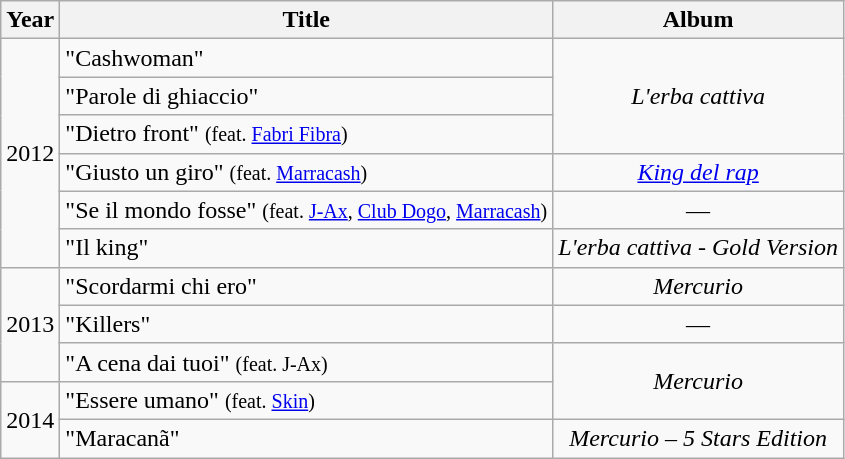<table class="wikitable" style="text-align:center">
<tr>
<th>Year</th>
<th>Title</th>
<th>Album</th>
</tr>
<tr>
<td rowspan="6">2012</td>
<td align="left">"Cashwoman"</td>
<td rowspan="3"><em>L'erba cattiva</em></td>
</tr>
<tr>
<td align="left">"Parole di ghiaccio"</td>
</tr>
<tr>
<td align="left">"Dietro front" <small>(feat. <a href='#'>Fabri Fibra</a>)</small></td>
</tr>
<tr>
<td align="left">"Giusto un giro" <small>(feat. <a href='#'>Marracash</a>)</small></td>
<td><em><a href='#'>King del rap</a></em></td>
</tr>
<tr>
<td align="left">"Se il mondo fosse" <small>(feat. <a href='#'>J-Ax</a>, <a href='#'>Club Dogo</a>, <a href='#'>Marracash</a>)</small></td>
<td>—</td>
</tr>
<tr>
<td align="left">"Il king"</td>
<td><em>L'erba cattiva - Gold Version</em></td>
</tr>
<tr>
<td rowspan="3">2013</td>
<td align="left">"Scordarmi chi ero"</td>
<td><em>Mercurio</em></td>
</tr>
<tr>
<td align="left">"Killers"</td>
<td>—</td>
</tr>
<tr>
<td align="left">"A cena dai tuoi" <small>(feat. J-Ax)</small></td>
<td rowspan="2"><em>Mercurio</em></td>
</tr>
<tr>
<td rowspan="2">2014</td>
<td align="left">"Essere umano" <small>(feat. <a href='#'>Skin</a>)</small></td>
</tr>
<tr>
<td align="left">"Maracanã"</td>
<td><em>Mercurio – 5 Stars Edition</em></td>
</tr>
</table>
